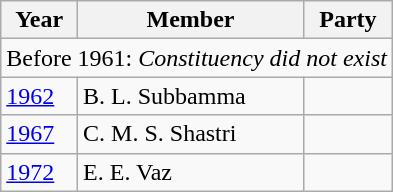<table class="wikitable sortable">
<tr>
<th>Year</th>
<th>Member</th>
<th colspan="2">Party</th>
</tr>
<tr>
<td colspan=4>Before 1961: <em>Constituency did not exist</em></td>
</tr>
<tr>
<td><a href='#'>1962</a></td>
<td>B. L. Subbamma</td>
<td></td>
</tr>
<tr>
<td><a href='#'>1967</a></td>
<td>C. M. S. Shastri</td>
<td></td>
</tr>
<tr>
<td><a href='#'>1972</a></td>
<td>E. E. Vaz</td>
<td></td>
</tr>
</table>
